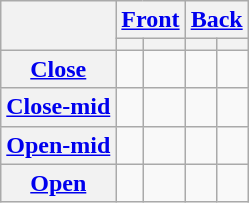<table class="wikitable">
<tr>
<th rowspan=2></th>
<th colspan=2><a href='#'>Front</a></th>
<th colspan=2><a href='#'>Back</a></th>
</tr>
<tr>
<th></th>
<th></th>
<th></th>
<th></th>
</tr>
<tr>
<th><a href='#'>Close</a></th>
<td align=center></td>
<td align=center></td>
<td align=center></td>
<td align=center></td>
</tr>
<tr>
<th><a href='#'>Close-mid</a></th>
<td align=center></td>
<td> </td>
<td align=center></td>
<td> </td>
</tr>
<tr>
<th><a href='#'>Open-mid</a></th>
<td align=center></td>
<td align=center></td>
<td align=center></td>
<td align=center></td>
</tr>
<tr>
<th><a href='#'>Open</a></th>
<td align=center></td>
<td align=center></td>
<td> </td>
<td> </td>
</tr>
</table>
